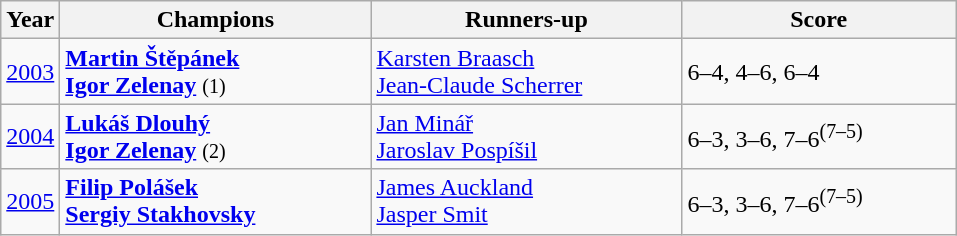<table class="wikitable">
<tr>
<th>Year</th>
<th width="200">Champions</th>
<th width="200">Runners-up</th>
<th width="175">Score</th>
</tr>
<tr>
<td><a href='#'>2003</a></td>
<td> <strong><a href='#'>Martin Štěpánek</a></strong><br> <strong><a href='#'>Igor Zelenay</a></strong> <small>(1)</small></td>
<td> <a href='#'>Karsten Braasch</a><br> <a href='#'>Jean-Claude Scherrer</a></td>
<td>6–4, 4–6, 6–4</td>
</tr>
<tr>
<td><a href='#'>2004</a></td>
<td> <strong><a href='#'>Lukáš Dlouhý</a></strong><br> <strong><a href='#'>Igor Zelenay</a></strong> <small>(2)</small></td>
<td> <a href='#'>Jan Minář</a><br> <a href='#'>Jaroslav Pospíšil</a></td>
<td>6–3, 3–6, 7–6<sup>(7–5)</sup></td>
</tr>
<tr>
<td><a href='#'>2005</a></td>
<td> <strong><a href='#'>Filip Polášek</a></strong><br> <strong><a href='#'>Sergiy Stakhovsky</a></strong></td>
<td> <a href='#'>James Auckland</a><br> <a href='#'>Jasper Smit</a></td>
<td>6–3, 3–6, 7–6<sup>(7–5)</sup></td>
</tr>
</table>
